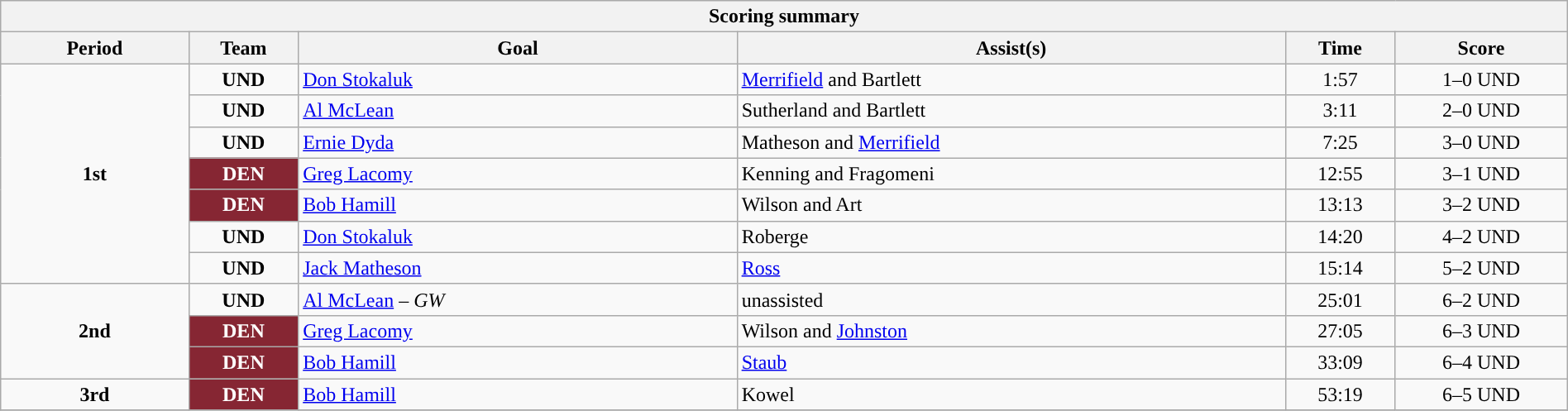<table style="width:100%;" class="wikitable">
<tr>
<th colspan=6>Scoring summary</th>
</tr>
<tr>
<th style="width:12%;">Period</th>
<th style="width:7%;">Team</th>
<th style="width:28%;">Goal</th>
<th style="width:35%;">Assist(s)</th>
<th style="width:7%;">Time</th>
<th style="width:11%;">Score</th>
</tr>
<tr>
<td style="text-align:center;" rowspan="7"><strong>1st</strong></td>
<td align=center><strong>UND</strong></td>
<td><a href='#'>Don Stokaluk</a></td>
<td><a href='#'>Merrifield</a> and Bartlett</td>
<td align=center>1:57</td>
<td align=center>1–0 UND</td>
</tr>
<tr>
<td align=center><strong>UND</strong></td>
<td><a href='#'>Al McLean</a></td>
<td>Sutherland and Bartlett</td>
<td align=center>3:11</td>
<td align=center>2–0 UND</td>
</tr>
<tr>
<td align=center><strong>UND</strong></td>
<td><a href='#'>Ernie Dyda</a></td>
<td>Matheson and <a href='#'>Merrifield</a></td>
<td align=center>7:25</td>
<td align=center>3–0 UND</td>
</tr>
<tr>
<td align=center style="color:white; background:#862633; "><strong>DEN</strong></td>
<td><a href='#'>Greg Lacomy</a></td>
<td>Kenning and Fragomeni</td>
<td align=center>12:55</td>
<td align=center>3–1 UND</td>
</tr>
<tr>
<td align=center style="color:white; background:#862633; "><strong>DEN</strong></td>
<td><a href='#'>Bob Hamill</a></td>
<td>Wilson and Art</td>
<td align=center>13:13</td>
<td align=center>3–2 UND</td>
</tr>
<tr>
<td align=center><strong>UND</strong></td>
<td><a href='#'>Don Stokaluk</a></td>
<td>Roberge</td>
<td align=center>14:20</td>
<td align=center>4–2 UND</td>
</tr>
<tr>
<td align=center><strong>UND</strong></td>
<td><a href='#'>Jack Matheson</a></td>
<td><a href='#'>Ross</a></td>
<td align=center>15:14</td>
<td align=center>5–2 UND</td>
</tr>
<tr>
<td style="text-align:center;" rowspan="3"><strong>2nd</strong></td>
<td align=center><strong>UND</strong></td>
<td><a href='#'>Al McLean</a> – <em>GW</em></td>
<td>unassisted</td>
<td align=center>25:01</td>
<td align=center>6–2 UND</td>
</tr>
<tr>
<td align=center style="color:white; background:#862633; "><strong>DEN</strong></td>
<td><a href='#'>Greg Lacomy</a></td>
<td>Wilson and <a href='#'>Johnston</a></td>
<td align=center>27:05</td>
<td align=center>6–3 UND</td>
</tr>
<tr>
<td align=center style="color:white; background:#862633; "><strong>DEN</strong></td>
<td><a href='#'>Bob Hamill</a></td>
<td><a href='#'>Staub</a></td>
<td align=center>33:09</td>
<td align=center>6–4 UND</td>
</tr>
<tr>
<td style="text-align:center;" rowspan="1"><strong>3rd</strong></td>
<td align=center style="color:white; background:#862633; "><strong>DEN</strong></td>
<td><a href='#'>Bob Hamill</a></td>
<td>Kowel</td>
<td align=center>53:19</td>
<td align=center>6–5 UND</td>
</tr>
<tr>
</tr>
</table>
